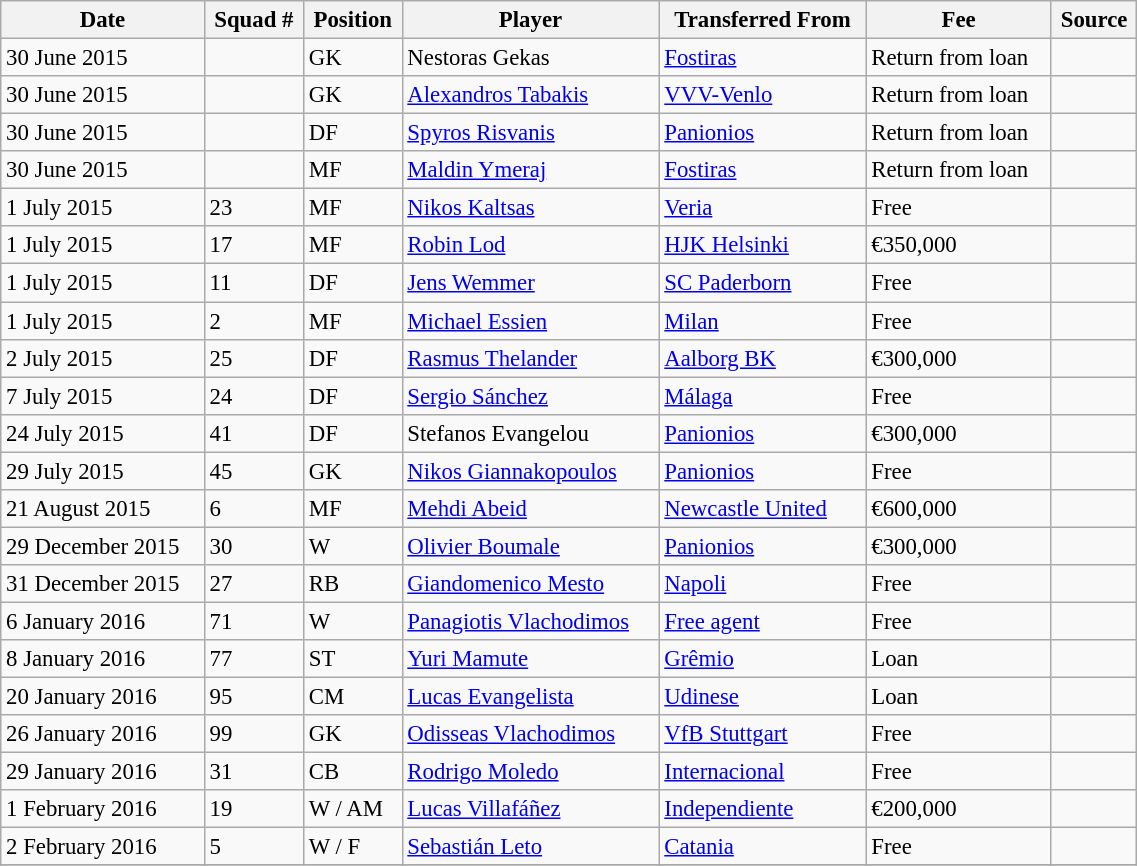<table class="wikitable sortable" style="width:60%; text-align:center; font-size:95%; text-align:left;">
<tr>
<th><strong>Date</strong></th>
<th><strong>Squad #</strong></th>
<th><strong>Position</strong></th>
<th><strong>Player</strong></th>
<th><strong>Transferred From</strong></th>
<th><strong>Fee</strong></th>
<th><strong>Source</strong></th>
</tr>
<tr>
<td>30 June 2015</td>
<td></td>
<td>GK</td>
<td> Nestoras Gekas</td>
<td> <a href='#'>Fostiras</a></td>
<td>Return from loan</td>
<td></td>
</tr>
<tr>
<td>30 June 2015</td>
<td></td>
<td>GK</td>
<td> <a href='#'>Alexandros Tabakis</a></td>
<td> <a href='#'>VVV-Venlo</a></td>
<td>Return from loan</td>
<td></td>
</tr>
<tr>
<td>30 June 2015</td>
<td></td>
<td>DF</td>
<td> <a href='#'>Spyros Risvanis</a></td>
<td> <a href='#'>Panionios</a></td>
<td>Return from loan</td>
<td></td>
</tr>
<tr>
<td>30 June 2015</td>
<td></td>
<td>MF</td>
<td> <a href='#'>Maldin Ymeraj</a></td>
<td> <a href='#'>Fostiras</a></td>
<td>Return from loan</td>
<td></td>
</tr>
<tr>
<td>1 July 2015</td>
<td>23</td>
<td>MF</td>
<td> <a href='#'>Nikos Kaltsas</a></td>
<td> <a href='#'>Veria</a></td>
<td>Free</td>
<td></td>
</tr>
<tr>
<td>1 July 2015</td>
<td>17</td>
<td>MF</td>
<td> <a href='#'>Robin Lod</a></td>
<td> <a href='#'>HJK Helsinki</a></td>
<td>€350,000</td>
<td></td>
</tr>
<tr>
<td>1 July 2015</td>
<td>11</td>
<td>DF</td>
<td> <a href='#'>Jens Wemmer</a></td>
<td> <a href='#'>SC Paderborn</a></td>
<td>Free</td>
<td></td>
</tr>
<tr>
<td>1 July 2015</td>
<td>2</td>
<td>MF</td>
<td> <a href='#'>Michael Essien</a></td>
<td> <a href='#'>Milan</a></td>
<td>Free</td>
<td></td>
</tr>
<tr>
<td>2 July 2015</td>
<td>25</td>
<td>DF</td>
<td> <a href='#'>Rasmus Thelander</a></td>
<td> <a href='#'>Aalborg BK</a></td>
<td>€300,000</td>
<td></td>
</tr>
<tr>
<td>7 July 2015</td>
<td>24</td>
<td>DF</td>
<td> <a href='#'>Sergio Sánchez</a></td>
<td> <a href='#'>Málaga</a></td>
<td>Free</td>
<td></td>
</tr>
<tr>
<td>24 July 2015</td>
<td>41</td>
<td>DF</td>
<td> Stefanos Evangelou</td>
<td> <a href='#'>Panionios</a></td>
<td>€300,000</td>
<td></td>
</tr>
<tr>
<td>29 July 2015</td>
<td>45</td>
<td>GK</td>
<td> <a href='#'>Nikos Giannakopoulos</a></td>
<td> <a href='#'>Panionios</a></td>
<td>Free</td>
<td></td>
</tr>
<tr>
<td>21 August 2015</td>
<td>6</td>
<td>MF</td>
<td> <a href='#'>Mehdi Abeid</a></td>
<td> <a href='#'>Newcastle United</a></td>
<td>€600,000</td>
<td></td>
</tr>
<tr>
<td>29 December 2015</td>
<td>30</td>
<td>W</td>
<td> <a href='#'>Olivier Boumale</a></td>
<td> <a href='#'>Panionios</a></td>
<td>€300,000</td>
<td></td>
</tr>
<tr>
<td>31 December 2015</td>
<td>27</td>
<td>RB</td>
<td> <a href='#'>Giandomenico Mesto</a></td>
<td> <a href='#'>Napoli</a></td>
<td>Free</td>
<td></td>
</tr>
<tr>
<td>6 January 2016</td>
<td>71</td>
<td>W</td>
<td> <a href='#'>Panagiotis Vlachodimos</a></td>
<td><a href='#'>Free agent</a></td>
<td>Free</td>
<td></td>
</tr>
<tr>
<td>8 January 2016</td>
<td>77</td>
<td>ST</td>
<td> <a href='#'>Yuri Mamute</a></td>
<td> <a href='#'>Grêmio</a></td>
<td>Loan</td>
<td></td>
</tr>
<tr>
<td>20 January 2016</td>
<td>95</td>
<td>CM</td>
<td> <a href='#'>Lucas Evangelista</a></td>
<td> <a href='#'>Udinese</a></td>
<td>Loan</td>
<td></td>
</tr>
<tr>
<td>26 January 2016</td>
<td>99</td>
<td>GK</td>
<td>  <a href='#'>Odisseas Vlachodimos</a></td>
<td> <a href='#'>VfB Stuttgart</a></td>
<td>Free</td>
<td></td>
</tr>
<tr>
<td>29 January 2016</td>
<td>31</td>
<td>CB</td>
<td> <a href='#'>Rodrigo Moledo</a></td>
<td> <a href='#'>Internacional</a></td>
<td>Free</td>
<td></td>
</tr>
<tr>
<td>1 February 2016</td>
<td>19</td>
<td>W / AM</td>
<td> <a href='#'>Lucas Villafáñez</a></td>
<td> <a href='#'>Independiente</a></td>
<td>€200,000</td>
<td></td>
</tr>
<tr>
<td>2 February 2016</td>
<td>5</td>
<td>W / F</td>
<td> <a href='#'>Sebastián Leto</a></td>
<td> <a href='#'>Catania</a></td>
<td>Free</td>
<td></td>
</tr>
<tr>
</tr>
</table>
